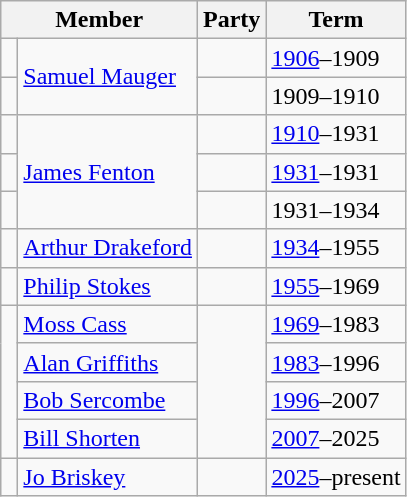<table class="wikitable">
<tr>
<th colspan="2">Member</th>
<th>Party</th>
<th>Term</th>
</tr>
<tr>
<td> </td>
<td rowspan="2"><a href='#'>Samuel Mauger</a></td>
<td></td>
<td><a href='#'>1906</a>–1909</td>
</tr>
<tr>
<td> </td>
<td></td>
<td>1909–1910</td>
</tr>
<tr>
<td> </td>
<td rowspan="3"><a href='#'>James Fenton</a></td>
<td></td>
<td><a href='#'>1910</a>–1931</td>
</tr>
<tr>
<td> </td>
<td></td>
<td><a href='#'>1931</a>–1931</td>
</tr>
<tr>
<td> </td>
<td></td>
<td>1931–1934</td>
</tr>
<tr>
<td> </td>
<td><a href='#'>Arthur Drakeford</a></td>
<td></td>
<td><a href='#'>1934</a>–1955</td>
</tr>
<tr>
<td> </td>
<td><a href='#'>Philip Stokes</a></td>
<td></td>
<td><a href='#'>1955</a>–1969</td>
</tr>
<tr>
<td rowspan=4 > </td>
<td><a href='#'>Moss Cass</a></td>
<td rowspan=4></td>
<td><a href='#'>1969</a>–1983</td>
</tr>
<tr>
<td><a href='#'>Alan Griffiths</a></td>
<td><a href='#'>1983</a>–1996</td>
</tr>
<tr>
<td><a href='#'>Bob Sercombe</a></td>
<td><a href='#'>1996</a>–2007</td>
</tr>
<tr>
<td><a href='#'>Bill Shorten</a></td>
<td><a href='#'>2007</a>–2025</td>
</tr>
<tr>
<td> </td>
<td><a href='#'>Jo Briskey</a></td>
<td></td>
<td><a href='#'>2025</a>–present</td>
</tr>
</table>
